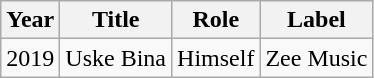<table class="wikitable" style="text-align:left">
<tr>
<th>Year</th>
<th>Title</th>
<th>Role</th>
<th>Label</th>
</tr>
<tr>
<td>2019</td>
<td>Uske Bina</td>
<td>Himself</td>
<td>Zee Music</td>
</tr>
</table>
